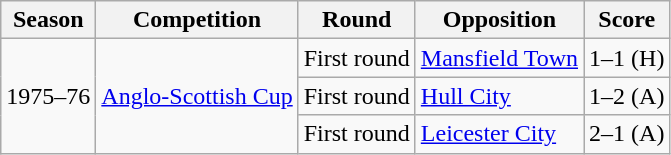<table class="wikitable">
<tr>
<th>Season</th>
<th>Competition</th>
<th>Round</th>
<th>Opposition</th>
<th>Score</th>
</tr>
<tr>
<td rowspan="3">1975–76</td>
<td rowspan="3"><a href='#'>Anglo-Scottish Cup</a></td>
<td>First round</td>
<td> <a href='#'>Mansfield Town</a></td>
<td>1–1 (H)</td>
</tr>
<tr>
<td>First round</td>
<td> <a href='#'>Hull City</a></td>
<td>1–2 (A)</td>
</tr>
<tr>
<td>First round</td>
<td> <a href='#'>Leicester City</a></td>
<td>2–1 (A)</td>
</tr>
</table>
